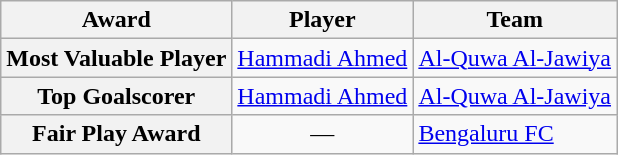<table class="wikitable" style="text-align:center">
<tr>
<th>Award</th>
<th>Player</th>
<th>Team</th>
</tr>
<tr>
<th>Most Valuable Player</th>
<td align=left> <a href='#'>Hammadi Ahmed</a></td>
<td align=left> <a href='#'>Al-Quwa Al-Jawiya</a></td>
</tr>
<tr>
<th>Top Goalscorer</th>
<td align=left> <a href='#'>Hammadi Ahmed</a></td>
<td align=left> <a href='#'>Al-Quwa Al-Jawiya</a></td>
</tr>
<tr>
<th>Fair Play Award</th>
<td>—</td>
<td align=left> <a href='#'>Bengaluru FC</a></td>
</tr>
</table>
